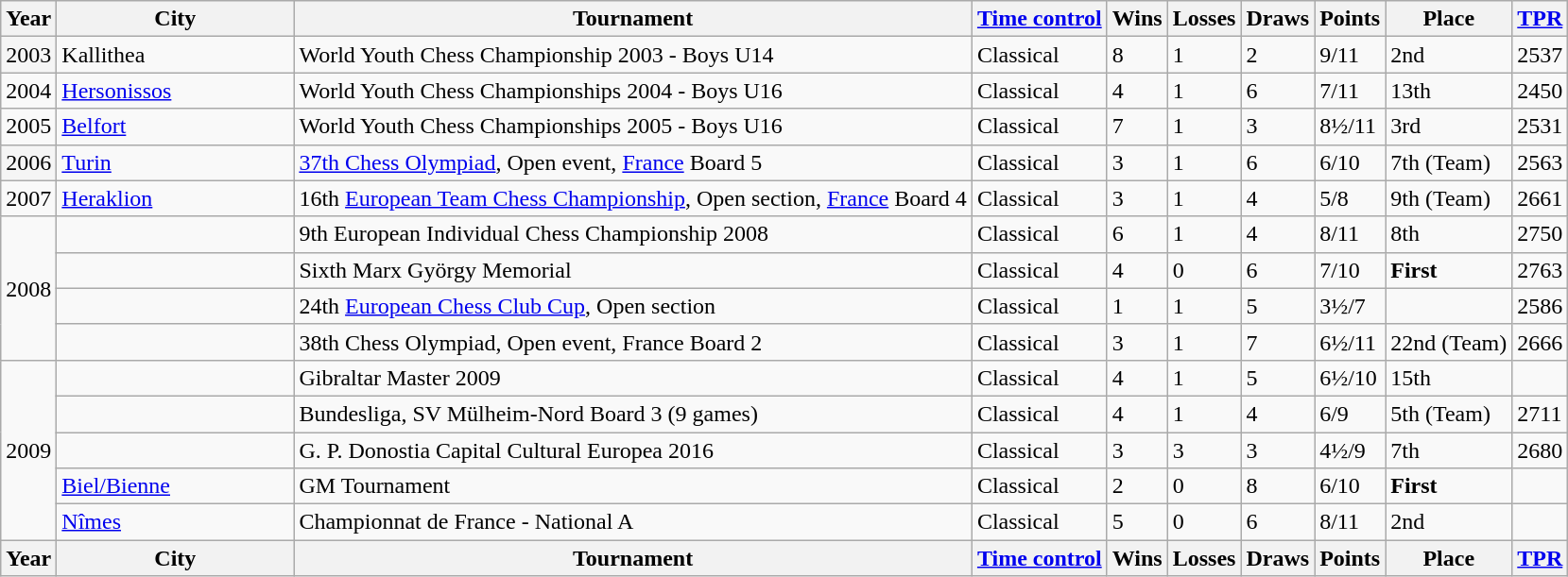<table class="wikitable center mw-collapsible mw-collapsed">
<tr>
<th>Year</th>
<th width="160">City</th>
<th>Tournament</th>
<th><a href='#'>Time control</a></th>
<th>Wins</th>
<th>Losses</th>
<th>Draws</th>
<th>Points</th>
<th>Place</th>
<th width="20"><a href='#'>TPR</a></th>
</tr>
<tr>
<td bgcolor="whitesmoke">2003</td>
<td align="left"> Kallithea</td>
<td align="left">World Youth Chess Championship 2003 - Boys U14</td>
<td>Classical</td>
<td>8</td>
<td>1</td>
<td>2</td>
<td>9/11</td>
<td>2nd</td>
<td>2537</td>
</tr>
<tr>
<td>2004</td>
<td align="left"> <a href='#'>Hersonissos</a></td>
<td align="left">World Youth Chess Championships 2004 - Boys U16</td>
<td>Classical</td>
<td>4</td>
<td>1</td>
<td>6</td>
<td>7/11</td>
<td>13th</td>
<td>2450</td>
</tr>
<tr>
<td>2005</td>
<td align="left"> <a href='#'>Belfort</a></td>
<td align="left">World Youth Chess Championships 2005 - Boys U16</td>
<td>Classical</td>
<td>7</td>
<td>1</td>
<td>3</td>
<td>8½/11</td>
<td>3rd</td>
<td>2531</td>
</tr>
<tr>
<td bgcolor="whitesmoke">2006</td>
<td align="left"> <a href='#'>Turin</a></td>
<td align="left"><a href='#'>37th Chess Olympiad</a>, Open event, <a href='#'>France</a> Board 5</td>
<td>Classical</td>
<td>3</td>
<td>1</td>
<td>6</td>
<td>6/10</td>
<td>7th (Team)</td>
<td>2563</td>
</tr>
<tr>
<td>2007</td>
<td align="left"> <a href='#'>Heraklion</a></td>
<td align="left">16th <a href='#'>European Team Chess Championship</a>, Open section, <a href='#'>France</a> Board 4</td>
<td>Classical</td>
<td>3</td>
<td>1</td>
<td>4</td>
<td>5/8</td>
<td>9th (Team)</td>
<td>2661</td>
</tr>
<tr>
<td rowspan="4">2008</td>
<td></td>
<td>9th European Individual Chess Championship 2008</td>
<td>Classical</td>
<td>6</td>
<td>1</td>
<td>4</td>
<td>8/11</td>
<td>8th</td>
<td>2750</td>
</tr>
<tr>
<td></td>
<td>Sixth Marx György Memorial</td>
<td>Classical</td>
<td>4</td>
<td>0</td>
<td>6</td>
<td>7/10</td>
<td><strong>First</strong></td>
<td>2763</td>
</tr>
<tr>
<td></td>
<td>24th <a href='#'>European Chess Club Cup</a>, Open section</td>
<td>Classical</td>
<td>1</td>
<td>1</td>
<td>5</td>
<td>3½/7</td>
<td></td>
<td>2586</td>
</tr>
<tr>
<td></td>
<td>38th Chess Olympiad, Open event, France Board 2</td>
<td>Classical</td>
<td>3</td>
<td>1</td>
<td>7</td>
<td>6½/11</td>
<td>22nd (Team)</td>
<td>2666</td>
</tr>
<tr>
<td rowspan="5">2009</td>
<td></td>
<td>Gibraltar Master 2009</td>
<td>Classical</td>
<td>4</td>
<td>1</td>
<td>5</td>
<td>6½/10</td>
<td>15th</td>
<td></td>
</tr>
<tr>
<td></td>
<td>Bundesliga, SV Mülheim-Nord Board 3 (9 games)</td>
<td>Classical</td>
<td>4</td>
<td>1</td>
<td>4</td>
<td>6/9</td>
<td>5th (Team)</td>
<td>2711</td>
</tr>
<tr>
<td></td>
<td>G. P. Donostia Capital Cultural Europea 2016</td>
<td>Classical</td>
<td>3</td>
<td>3</td>
<td>3</td>
<td>4½/9</td>
<td>7th</td>
<td>2680</td>
</tr>
<tr>
<td> <a href='#'>Biel/Bienne</a></td>
<td>GM Tournament</td>
<td>Classical</td>
<td>2</td>
<td>0</td>
<td>8</td>
<td>6/10</td>
<td><strong>First</strong></td>
<td></td>
</tr>
<tr>
<td> <a href='#'>Nîmes</a></td>
<td>Championnat de France - National A</td>
<td>Classical</td>
<td>5</td>
<td>0</td>
<td>6</td>
<td>8/11</td>
<td>2nd</td>
<td></td>
</tr>
<tr>
<th>Year</th>
<th>City</th>
<th>Tournament</th>
<th><a href='#'>Time control</a></th>
<th>Wins</th>
<th>Losses</th>
<th>Draws</th>
<th>Points</th>
<th>Place</th>
<th width="20"><a href='#'>TPR</a></th>
</tr>
</table>
